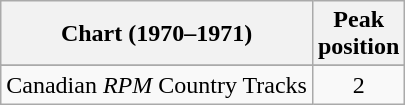<table class="wikitable sortable">
<tr>
<th>Chart (1970–1971)</th>
<th>Peak<br>position</th>
</tr>
<tr>
</tr>
<tr>
</tr>
<tr>
<td>Canadian <em>RPM</em> Country Tracks</td>
<td align="center">2</td>
</tr>
</table>
